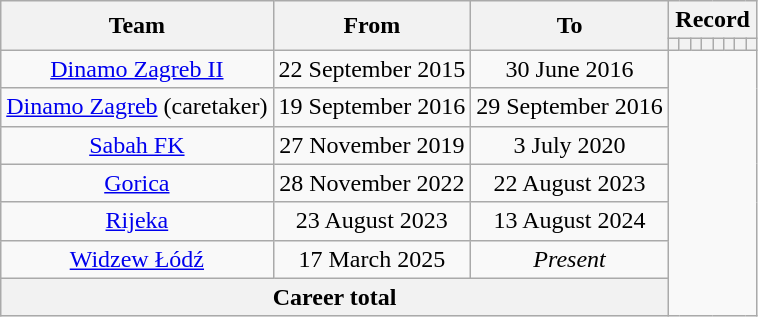<table class="wikitable" style="text-align: center">
<tr>
<th rowspan=2>Team</th>
<th rowspan=2>From</th>
<th rowspan=2>To</th>
<th colspan=8>Record</th>
</tr>
<tr>
<th></th>
<th></th>
<th></th>
<th></th>
<th></th>
<th></th>
<th></th>
<th></th>
</tr>
<tr>
<td><a href='#'>Dinamo Zagreb II</a></td>
<td>22 September 2015</td>
<td>30 June 2016<br></td>
</tr>
<tr>
<td><a href='#'>Dinamo Zagreb</a> (caretaker)</td>
<td>19 September 2016</td>
<td>29 September 2016<br></td>
</tr>
<tr>
<td><a href='#'>Sabah FK</a></td>
<td>27 November 2019</td>
<td>3 July 2020<br></td>
</tr>
<tr>
<td><a href='#'>Gorica</a></td>
<td>28 November 2022</td>
<td>22 August 2023<br></td>
</tr>
<tr>
<td><a href='#'>Rijeka</a></td>
<td>23 August 2023</td>
<td>13 August 2024<br></td>
</tr>
<tr>
<td><a href='#'>Widzew Łódź</a></td>
<td>17 March 2025</td>
<td><em>Present</em><br></td>
</tr>
<tr>
<th colspan=3>Career total<br></th>
</tr>
</table>
